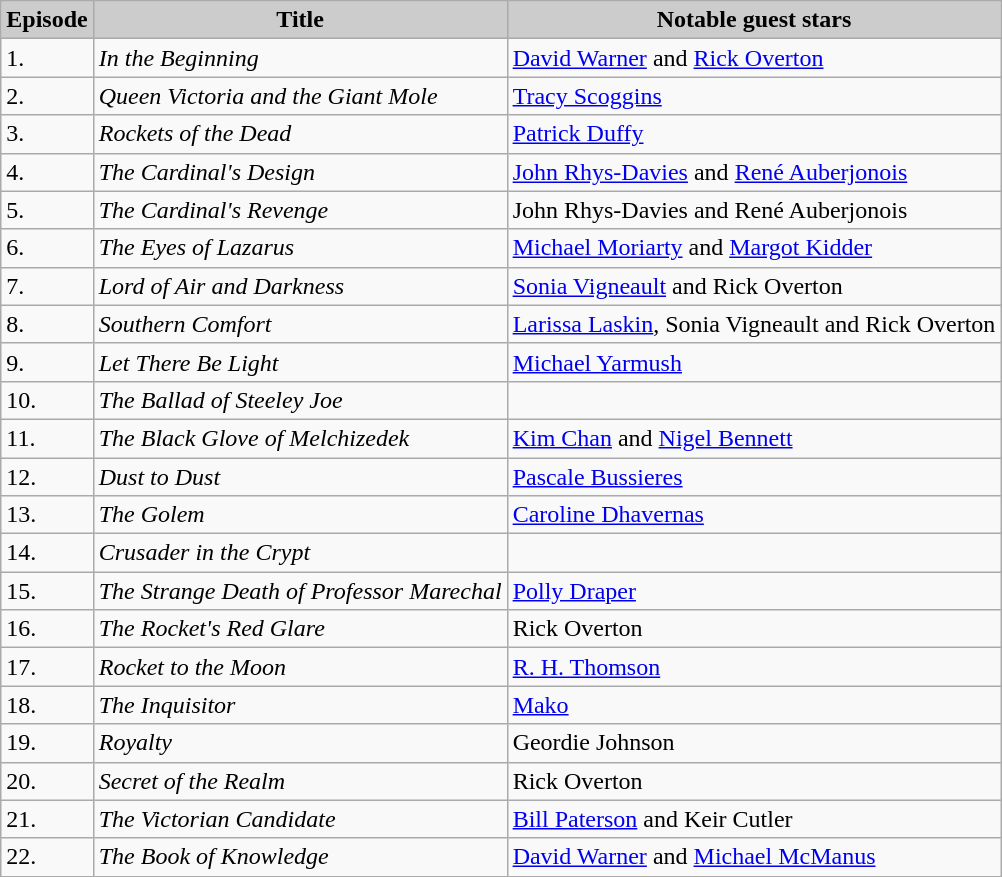<table class="wikitable">
<tr>
<th style="background:#cccccc;"><strong>Episode</strong></th>
<th style="background:#cccccc;"><strong>Title</strong></th>
<th style="background:#cccccc;"><strong>Notable guest stars</strong></th>
</tr>
<tr>
<td>1.</td>
<td><em>In the Beginning</em></td>
<td><a href='#'>David Warner</a> and <a href='#'>Rick Overton</a></td>
</tr>
<tr>
<td>2.</td>
<td><em>Queen Victoria and the Giant Mole</em></td>
<td><a href='#'>Tracy Scoggins</a></td>
</tr>
<tr>
<td>3.</td>
<td><em>Rockets of the Dead</em></td>
<td><a href='#'>Patrick Duffy</a></td>
</tr>
<tr>
<td>4.</td>
<td><em>The Cardinal's Design</em></td>
<td><a href='#'>John Rhys-Davies</a> and <a href='#'>René Auberjonois</a></td>
</tr>
<tr>
<td>5.</td>
<td><em>The Cardinal's Revenge</em></td>
<td>John Rhys-Davies and René Auberjonois</td>
</tr>
<tr>
<td>6.</td>
<td><em>The Eyes of Lazarus</em></td>
<td><a href='#'>Michael Moriarty</a> and <a href='#'>Margot Kidder</a></td>
</tr>
<tr>
<td>7.</td>
<td><em>Lord of Air and Darkness</em></td>
<td><a href='#'>Sonia Vigneault</a> and Rick Overton</td>
</tr>
<tr>
<td>8.</td>
<td><em>Southern Comfort</em></td>
<td><a href='#'>Larissa Laskin</a>, Sonia Vigneault and Rick Overton</td>
</tr>
<tr>
<td>9.</td>
<td><em>Let There Be Light</em></td>
<td><a href='#'>Michael Yarmush</a></td>
</tr>
<tr>
<td>10.</td>
<td><em>The Ballad of Steeley Joe</em></td>
<td></td>
</tr>
<tr>
<td>11.</td>
<td><em>The Black Glove of Melchizedek</em></td>
<td><a href='#'>Kim Chan</a> and <a href='#'>Nigel Bennett</a></td>
</tr>
<tr>
<td>12.</td>
<td><em>Dust to Dust</em></td>
<td><a href='#'>Pascale Bussieres</a></td>
</tr>
<tr>
<td>13.</td>
<td><em>The Golem </em></td>
<td><a href='#'>Caroline Dhavernas</a></td>
</tr>
<tr>
<td>14.</td>
<td><em>Crusader in the Crypt</em></td>
<td></td>
</tr>
<tr>
<td>15.</td>
<td><em>The Strange Death of Professor Marechal</em></td>
<td><a href='#'>Polly Draper</a></td>
</tr>
<tr>
<td>16.</td>
<td><em>The Rocket's Red Glare</em></td>
<td>Rick Overton</td>
</tr>
<tr>
<td>17.</td>
<td><em>Rocket to the Moon</em></td>
<td><a href='#'>R. H. Thomson</a></td>
</tr>
<tr>
<td>18.</td>
<td><em>The Inquisitor</em></td>
<td><a href='#'>Mako</a></td>
</tr>
<tr>
<td>19.</td>
<td><em>Royalty</em></td>
<td>Geordie Johnson</td>
</tr>
<tr>
<td>20.</td>
<td><em>Secret of the Realm</em></td>
<td>Rick Overton</td>
</tr>
<tr>
<td>21.</td>
<td><em>The Victorian Candidate</em></td>
<td><a href='#'>Bill Paterson</a> and Keir Cutler</td>
</tr>
<tr>
<td>22.</td>
<td><em>The Book of Knowledge</em></td>
<td><a href='#'>David Warner</a> and <a href='#'>Michael McManus</a></td>
</tr>
</table>
